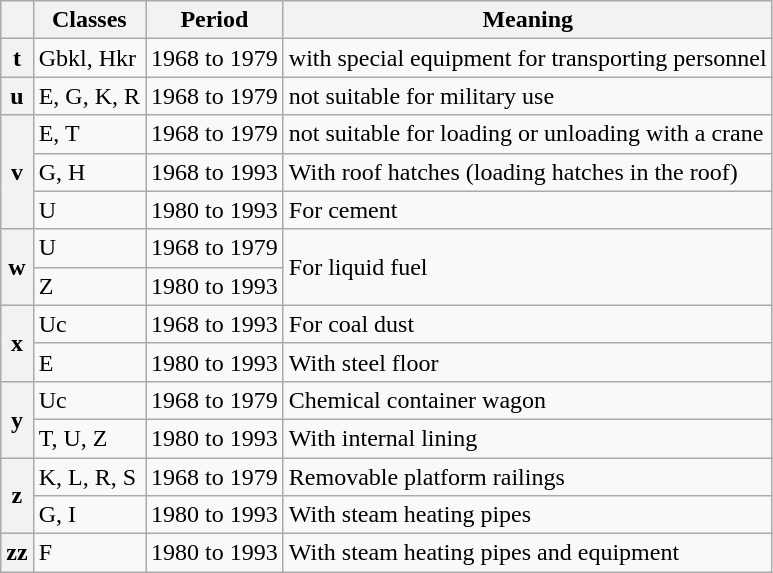<table class="wikitable sortable">
<tr>
<th></th>
<th>Classes</th>
<th>Period</th>
<th>Meaning</th>
</tr>
<tr>
<th>t</th>
<td>Gbkl, Hkr</td>
<td>1968 to 1979</td>
<td>with special equipment for transporting personnel</td>
</tr>
<tr>
<th>u</th>
<td>E, G, K, R</td>
<td>1968 to 1979</td>
<td>not suitable for military use</td>
</tr>
<tr>
<th rowspan=3>v</th>
<td>E, T</td>
<td>1968 to 1979</td>
<td>not suitable for loading or unloading with a crane</td>
</tr>
<tr>
<td>G, H</td>
<td>1968 to 1993</td>
<td>With roof hatches (loading hatches in the roof)</td>
</tr>
<tr>
<td>U</td>
<td>1980 to 1993</td>
<td>For cement</td>
</tr>
<tr>
<th rowspan=2>w</th>
<td>U</td>
<td>1968 to 1979</td>
<td rowspan=2>For liquid fuel</td>
</tr>
<tr>
<td>Z</td>
<td>1980 to 1993</td>
</tr>
<tr>
<th rowspan=2>x</th>
<td>Uc</td>
<td>1968 to 1993</td>
<td>For coal dust</td>
</tr>
<tr>
<td>E</td>
<td>1980 to 1993</td>
<td>With steel floor</td>
</tr>
<tr>
<th rowspan=2>y</th>
<td>Uc</td>
<td>1968 to 1979</td>
<td>Chemical container wagon</td>
</tr>
<tr>
<td>T, U, Z</td>
<td>1980 to 1993</td>
<td>With internal lining</td>
</tr>
<tr>
<th rowspan=2>z</th>
<td>K, L, R, S</td>
<td>1968 to 1979</td>
<td>Removable platform railings</td>
</tr>
<tr>
<td>G, I</td>
<td>1980 to 1993</td>
<td>With steam heating pipes</td>
</tr>
<tr>
<th>zz</th>
<td>F</td>
<td>1980 to 1993</td>
<td>With steam heating pipes and equipment</td>
</tr>
</table>
